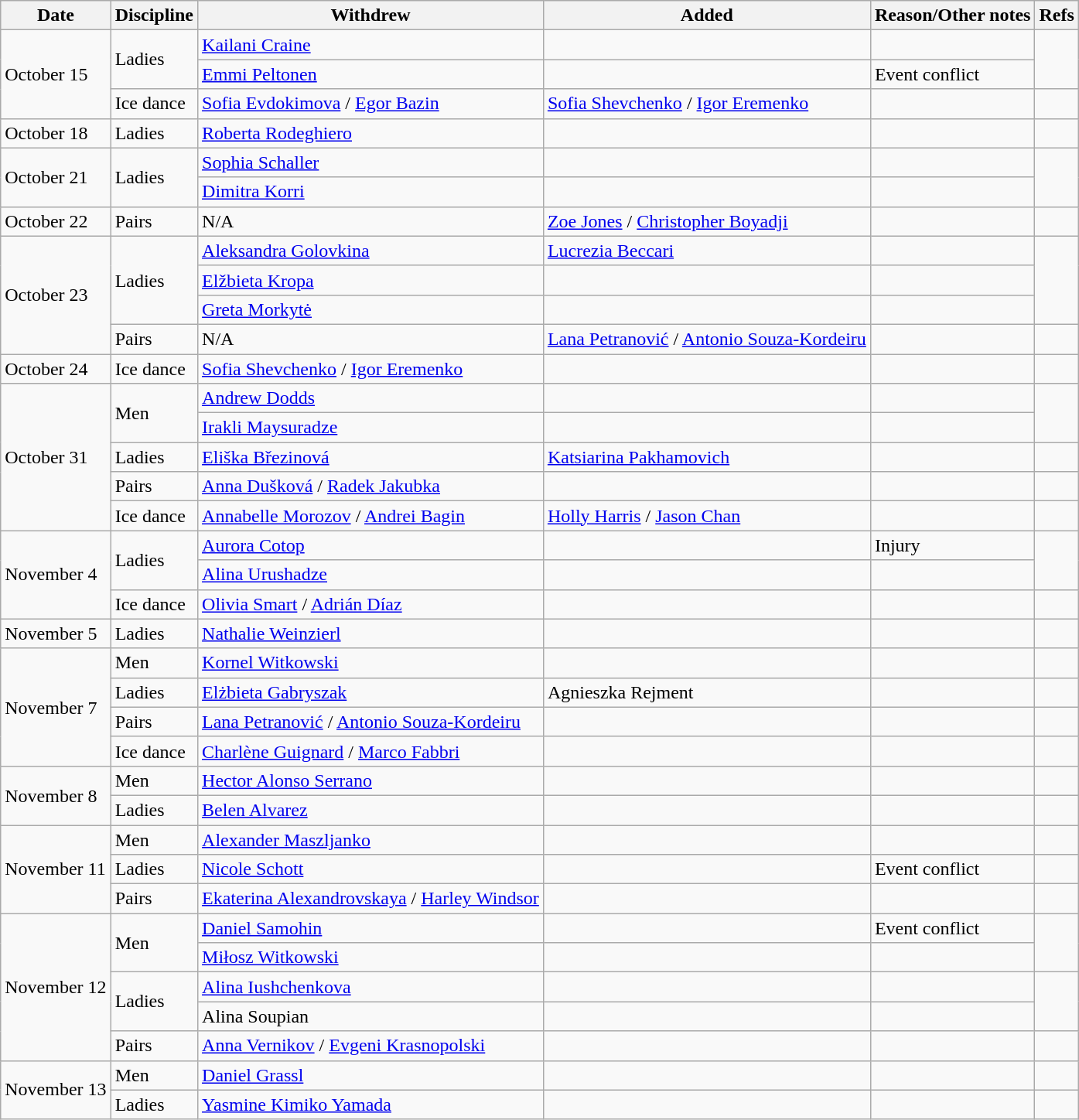<table class="wikitable sortable">
<tr>
<th>Date</th>
<th>Discipline</th>
<th>Withdrew</th>
<th>Added</th>
<th>Reason/Other notes</th>
<th>Refs</th>
</tr>
<tr>
<td rowspan=3>October 15</td>
<td rowspan=2>Ladies</td>
<td> <a href='#'>Kailani Craine</a></td>
<td></td>
<td></td>
<td rowspan=2></td>
</tr>
<tr>
<td> <a href='#'>Emmi Peltonen</a></td>
<td></td>
<td>Event conflict</td>
</tr>
<tr>
<td>Ice dance</td>
<td> <a href='#'>Sofia Evdokimova</a> / <a href='#'>Egor Bazin</a></td>
<td> <a href='#'>Sofia Shevchenko</a> / <a href='#'>Igor Eremenko</a></td>
<td></td>
<td></td>
</tr>
<tr>
<td>October 18</td>
<td>Ladies</td>
<td> <a href='#'>Roberta Rodeghiero</a></td>
<td></td>
<td></td>
<td></td>
</tr>
<tr>
<td rowspan=2>October 21</td>
<td rowspan=2>Ladies</td>
<td> <a href='#'>Sophia Schaller</a></td>
<td></td>
<td></td>
<td rowspan=2></td>
</tr>
<tr>
<td> <a href='#'>Dimitra Korri</a></td>
<td></td>
<td></td>
</tr>
<tr>
<td>October 22</td>
<td>Pairs</td>
<td>N/A</td>
<td> <a href='#'>Zoe Jones</a> / <a href='#'>Christopher Boyadji</a></td>
<td></td>
<td></td>
</tr>
<tr>
<td rowspan=4>October 23</td>
<td rowspan=3>Ladies</td>
<td> <a href='#'>Aleksandra Golovkina</a></td>
<td> <a href='#'>Lucrezia Beccari</a></td>
<td></td>
<td rowspan=3></td>
</tr>
<tr>
<td> <a href='#'>Elžbieta Kropa</a></td>
<td></td>
<td></td>
</tr>
<tr>
<td> <a href='#'>Greta Morkytė</a></td>
<td></td>
<td></td>
</tr>
<tr>
<td>Pairs</td>
<td>N/A</td>
<td> <a href='#'>Lana Petranović</a> / <a href='#'>Antonio Souza-Kordeiru</a></td>
<td></td>
<td></td>
</tr>
<tr>
<td>October 24</td>
<td>Ice dance</td>
<td> <a href='#'>Sofia Shevchenko</a> / <a href='#'>Igor Eremenko</a></td>
<td></td>
<td></td>
<td></td>
</tr>
<tr>
<td rowspan=5>October 31</td>
<td rowspan=2>Men</td>
<td> <a href='#'>Andrew Dodds</a></td>
<td></td>
<td></td>
<td rowspan=2></td>
</tr>
<tr>
<td> <a href='#'>Irakli Maysuradze</a></td>
<td></td>
<td></td>
</tr>
<tr>
<td>Ladies</td>
<td> <a href='#'>Eliška Březinová</a></td>
<td> <a href='#'>Katsiarina Pakhamovich</a></td>
<td></td>
<td></td>
</tr>
<tr>
<td>Pairs</td>
<td> <a href='#'>Anna Dušková</a> / <a href='#'>Radek Jakubka</a></td>
<td></td>
<td></td>
<td></td>
</tr>
<tr>
<td>Ice dance</td>
<td> <a href='#'>Annabelle Morozov</a> / <a href='#'>Andrei Bagin</a></td>
<td> <a href='#'>Holly Harris</a> / <a href='#'>Jason Chan</a></td>
<td></td>
<td></td>
</tr>
<tr>
<td rowspan=3>November 4</td>
<td rowspan=2>Ladies</td>
<td> <a href='#'>Aurora Cotop</a></td>
<td></td>
<td>Injury</td>
<td rowspan=2></td>
</tr>
<tr>
<td> <a href='#'>Alina Urushadze</a></td>
<td></td>
<td></td>
</tr>
<tr>
<td>Ice dance</td>
<td> <a href='#'>Olivia Smart</a> / <a href='#'>Adrián Díaz</a></td>
<td></td>
<td></td>
<td></td>
</tr>
<tr>
<td>November 5</td>
<td>Ladies</td>
<td> <a href='#'>Nathalie Weinzierl</a></td>
<td></td>
<td></td>
<td></td>
</tr>
<tr>
<td rowspan=4>November 7</td>
<td>Men</td>
<td> <a href='#'>Kornel Witkowski</a></td>
<td></td>
<td></td>
<td></td>
</tr>
<tr>
<td>Ladies</td>
<td> <a href='#'>Elżbieta Gabryszak</a></td>
<td> Agnieszka Rejment</td>
<td></td>
<td></td>
</tr>
<tr>
<td>Pairs</td>
<td> <a href='#'>Lana Petranović</a> / <a href='#'>Antonio Souza-Kordeiru</a></td>
<td></td>
<td></td>
<td></td>
</tr>
<tr>
<td>Ice dance</td>
<td> <a href='#'>Charlène Guignard</a> / <a href='#'>Marco Fabbri</a></td>
<td></td>
<td></td>
<td></td>
</tr>
<tr>
<td rowspan=2>November 8</td>
<td>Men</td>
<td> <a href='#'>Hector Alonso Serrano</a></td>
<td></td>
<td></td>
<td></td>
</tr>
<tr>
<td>Ladies</td>
<td> <a href='#'>Belen Alvarez</a></td>
<td></td>
<td></td>
<td></td>
</tr>
<tr>
<td rowspan=3>November 11</td>
<td>Men</td>
<td> <a href='#'>Alexander Maszljanko</a></td>
<td></td>
<td></td>
<td></td>
</tr>
<tr>
<td>Ladies</td>
<td> <a href='#'>Nicole Schott</a></td>
<td></td>
<td>Event conflict</td>
<td></td>
</tr>
<tr>
<td>Pairs</td>
<td> <a href='#'>Ekaterina Alexandrovskaya</a> / <a href='#'>Harley Windsor</a></td>
<td></td>
<td></td>
<td></td>
</tr>
<tr>
<td rowspan=5>November 12</td>
<td rowspan=2>Men</td>
<td> <a href='#'>Daniel Samohin</a></td>
<td></td>
<td>Event conflict</td>
<td rowspan=2></td>
</tr>
<tr>
<td> <a href='#'>Miłosz Witkowski</a></td>
<td></td>
<td></td>
</tr>
<tr>
<td rowspan=2>Ladies</td>
<td> <a href='#'>Alina Iushchenkova</a></td>
<td></td>
<td></td>
<td rowspan=2></td>
</tr>
<tr>
<td> Alina Soupian</td>
<td></td>
<td></td>
</tr>
<tr>
<td>Pairs</td>
<td> <a href='#'>Anna Vernikov</a> / <a href='#'>Evgeni Krasnopolski</a></td>
<td></td>
<td></td>
<td></td>
</tr>
<tr>
<td rowspan=2>November 13</td>
<td>Men</td>
<td> <a href='#'>Daniel Grassl</a></td>
<td></td>
<td></td>
<td></td>
</tr>
<tr>
<td>Ladies</td>
<td> <a href='#'>Yasmine Kimiko Yamada</a></td>
<td></td>
<td></td>
<td></td>
</tr>
</table>
